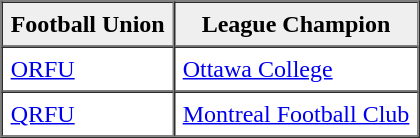<table border="1" cellpadding="5" cellspacing="0" align="center">
<tr>
<th scope="col" style="background:#efefef;">Football Union</th>
<th scope="col" style="background:#efefef;">League Champion</th>
</tr>
<tr>
<td><a href='#'>ORFU</a></td>
<td><a href='#'>Ottawa College</a></td>
</tr>
<tr>
<td><a href='#'>QRFU</a></td>
<td><a href='#'>Montreal Football Club</a></td>
</tr>
<tr>
</tr>
</table>
